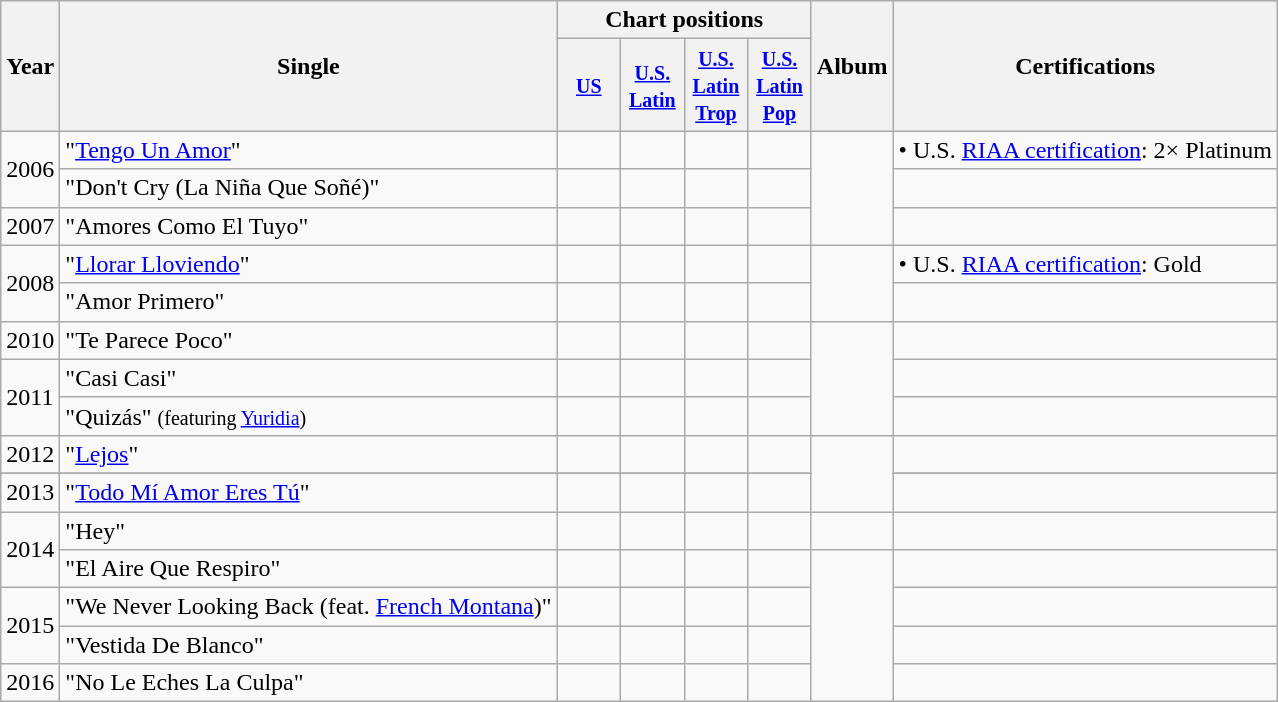<table class="wikitable">
<tr>
<th rowspan="2">Year</th>
<th rowspan="2">Single</th>
<th colspan="4">Chart positions</th>
<th rowspan="2">Album</th>
<th rowspan="2">Certifications</th>
</tr>
<tr>
<th width="35"><small><a href='#'>US</a></small></th>
<th width="35"><small><a href='#'>U.S. Latin</a></small></th>
<th width="35"><small><a href='#'>U.S. Latin Trop</a></small></th>
<th width="35"><small><a href='#'>U.S. Latin Pop</a></small></th>
</tr>
<tr>
<td align="left" rowspan="2">2006</td>
<td>"<a href='#'>Tengo Un Amor</a>"</td>
<td></td>
<td></td>
<td></td>
<td></td>
<td align="left" rowspan="3"></td>
<td>• U.S. <a href='#'>RIAA certification</a>: 2× Platinum</td>
</tr>
<tr>
<td>"Don't Cry (La Niña Que Soñé)"</td>
<td></td>
<td></td>
<td></td>
<td></td>
<td></td>
</tr>
<tr>
<td>2007</td>
<td>"Amores Como El Tuyo"</td>
<td></td>
<td></td>
<td></td>
<td></td>
<td></td>
</tr>
<tr>
<td align="left" rowspan="2">2008</td>
<td>"<a href='#'>Llorar Lloviendo</a>"</td>
<td></td>
<td></td>
<td></td>
<td></td>
<td align="left" rowspan="2"></td>
<td>• U.S. <a href='#'>RIAA certification</a>: Gold</td>
</tr>
<tr>
<td>"Amor Primero"</td>
<td></td>
<td></td>
<td></td>
<td></td>
<td></td>
</tr>
<tr>
<td>2010</td>
<td>"Te Parece Poco"</td>
<td></td>
<td></td>
<td></td>
<td></td>
<td align="left" rowspan="3"></td>
<td></td>
</tr>
<tr>
<td align="left" rowspan="2">2011</td>
<td>"Casi Casi"</td>
<td></td>
<td></td>
<td></td>
<td></td>
<td></td>
</tr>
<tr>
<td>"Quizás" <small>(featuring <a href='#'>Yuridia</a>)</small></td>
<td></td>
<td></td>
<td></td>
<td></td>
<td></td>
</tr>
<tr>
<td>2012</td>
<td>"<a href='#'>Lejos</a>"</td>
<td></td>
<td></td>
<td></td>
<td></td>
<td align="left" rowspan="3"></td>
<td></td>
</tr>
<tr>
</tr>
<tr>
<td>2013</td>
<td>"<a href='#'>Todo Mí Amor Eres Tú</a>"</td>
<td></td>
<td></td>
<td></td>
<td></td>
<td></td>
</tr>
<tr>
<td align="left" rowspan="2">2014</td>
<td>"Hey"</td>
<td></td>
<td></td>
<td></td>
<td></td>
<td></td>
</tr>
<tr>
<td>"El Aire Que Respiro"</td>
<td></td>
<td></td>
<td></td>
<td></td>
<td align="left" rowspan="4"></td>
<td></td>
</tr>
<tr>
<td align="left" rowspan="2">2015</td>
<td>"We Never Looking Back (feat. <a href='#'>French Montana</a>)"</td>
<td></td>
<td></td>
<td></td>
<td></td>
<td></td>
</tr>
<tr>
<td>"Vestida De Blanco"</td>
<td></td>
<td></td>
<td></td>
<td></td>
<td></td>
</tr>
<tr>
<td>2016</td>
<td>"No Le Eches La Culpa"</td>
<td></td>
<td></td>
<td></td>
<td></td>
<td></td>
</tr>
</table>
